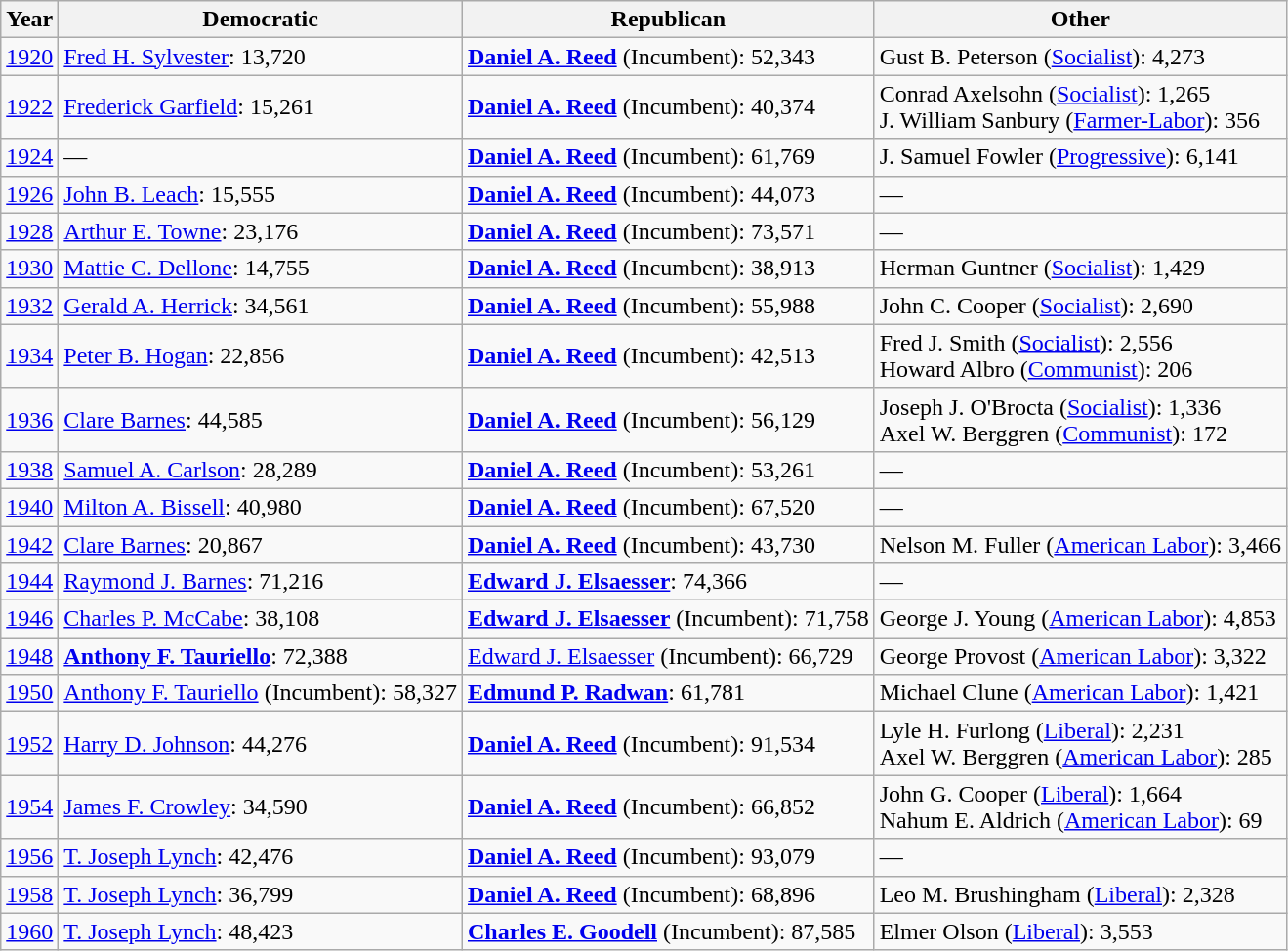<table class=wikitable>
<tr>
<th>Year</th>
<th>Democratic</th>
<th>Republican</th>
<th>Other</th>
</tr>
<tr>
<td><a href='#'>1920</a></td>
<td><a href='#'>Fred H. Sylvester</a>: 13,720</td>
<td> <strong><a href='#'>Daniel A. Reed</a></strong> (Incumbent): 52,343</td>
<td>Gust B. Peterson (<a href='#'>Socialist</a>): 4,273</td>
</tr>
<tr>
<td><a href='#'>1922</a></td>
<td><a href='#'>Frederick Garfield</a>: 15,261</td>
<td> <strong><a href='#'>Daniel A. Reed</a></strong> (Incumbent): 40,374</td>
<td>Conrad Axelsohn (<a href='#'>Socialist</a>): 1,265<br>J. William Sanbury (<a href='#'>Farmer-Labor</a>): 356</td>
</tr>
<tr>
<td><a href='#'>1924</a></td>
<td>—</td>
<td> <strong><a href='#'>Daniel A. Reed</a></strong> (Incumbent): 61,769</td>
<td>J. Samuel Fowler (<a href='#'>Progressive</a>): 6,141</td>
</tr>
<tr>
<td><a href='#'>1926</a></td>
<td><a href='#'>John B. Leach</a>: 15,555</td>
<td> <strong><a href='#'>Daniel A. Reed</a></strong> (Incumbent): 44,073</td>
<td>—</td>
</tr>
<tr>
<td><a href='#'>1928</a></td>
<td><a href='#'>Arthur E. Towne</a>: 23,176</td>
<td> <strong><a href='#'>Daniel A. Reed</a></strong> (Incumbent): 73,571</td>
<td>—</td>
</tr>
<tr>
<td><a href='#'>1930</a></td>
<td><a href='#'>Mattie C. Dellone</a>: 14,755</td>
<td> <strong><a href='#'>Daniel A. Reed</a></strong> (Incumbent): 38,913</td>
<td>Herman Guntner (<a href='#'>Socialist</a>): 1,429</td>
</tr>
<tr>
<td><a href='#'>1932</a></td>
<td><a href='#'>Gerald A. Herrick</a>: 34,561</td>
<td> <strong><a href='#'>Daniel A. Reed</a></strong> (Incumbent): 55,988</td>
<td>John C. Cooper (<a href='#'>Socialist</a>): 2,690</td>
</tr>
<tr>
<td><a href='#'>1934</a></td>
<td><a href='#'>Peter B. Hogan</a>: 22,856</td>
<td> <strong><a href='#'>Daniel A. Reed</a></strong> (Incumbent): 42,513</td>
<td>Fred J. Smith (<a href='#'>Socialist</a>): 2,556<br>Howard Albro (<a href='#'>Communist</a>): 206</td>
</tr>
<tr>
<td><a href='#'>1936</a></td>
<td><a href='#'>Clare Barnes</a>: 44,585</td>
<td> <strong><a href='#'>Daniel A. Reed</a></strong> (Incumbent): 56,129</td>
<td>Joseph J. O'Brocta (<a href='#'>Socialist</a>): 1,336<br>Axel W. Berggren (<a href='#'>Communist</a>): 172</td>
</tr>
<tr>
<td><a href='#'>1938</a></td>
<td><a href='#'>Samuel A. Carlson</a>: 28,289</td>
<td> <strong><a href='#'>Daniel A. Reed</a></strong> (Incumbent): 53,261</td>
<td>—</td>
</tr>
<tr>
<td><a href='#'>1940</a></td>
<td><a href='#'>Milton A. Bissell</a>: 40,980</td>
<td> <strong><a href='#'>Daniel A. Reed</a></strong> (Incumbent): 67,520</td>
<td>—</td>
</tr>
<tr>
<td><a href='#'>1942</a></td>
<td><a href='#'>Clare Barnes</a>: 20,867</td>
<td> <strong><a href='#'>Daniel A. Reed</a></strong> (Incumbent): 43,730</td>
<td>Nelson M. Fuller (<a href='#'>American Labor</a>): 3,466</td>
</tr>
<tr>
<td><a href='#'>1944</a></td>
<td><a href='#'>Raymond J. Barnes</a>: 71,216</td>
<td> <strong><a href='#'>Edward J. Elsaesser</a></strong>: 74,366</td>
<td>—</td>
</tr>
<tr>
<td><a href='#'>1946</a></td>
<td><a href='#'>Charles P. McCabe</a>: 38,108</td>
<td> <strong><a href='#'>Edward J. Elsaesser</a></strong> (Incumbent): 71,758</td>
<td>George J. Young (<a href='#'>American Labor</a>): 4,853</td>
</tr>
<tr>
<td><a href='#'>1948</a></td>
<td> <strong><a href='#'>Anthony F. Tauriello</a></strong>: 72,388</td>
<td><a href='#'>Edward J. Elsaesser</a> (Incumbent): 66,729</td>
<td>George   Provost (<a href='#'>American Labor</a>): 3,322</td>
</tr>
<tr>
<td><a href='#'>1950</a></td>
<td><a href='#'>Anthony F. Tauriello</a> (Incumbent): 58,327</td>
<td> <strong><a href='#'>Edmund P. Radwan</a></strong>: 61,781</td>
<td>Michael Clune (<a href='#'>American Labor</a>): 1,421</td>
</tr>
<tr>
<td><a href='#'>1952</a></td>
<td><a href='#'>Harry D. Johnson</a>: 44,276</td>
<td> <strong><a href='#'>Daniel A. Reed</a></strong> (Incumbent): 91,534</td>
<td>Lyle H. Furlong (<a href='#'>Liberal</a>): 2,231<br>Axel W. Berggren (<a href='#'>American Labor</a>): 285</td>
</tr>
<tr>
<td><a href='#'>1954</a></td>
<td><a href='#'>James F. Crowley</a>: 34,590</td>
<td> <strong><a href='#'>Daniel A. Reed</a></strong> (Incumbent): 66,852</td>
<td>John G. Cooper (<a href='#'>Liberal</a>): 1,664<br>Nahum E. Aldrich (<a href='#'>American Labor</a>): 69</td>
</tr>
<tr>
<td><a href='#'>1956</a></td>
<td><a href='#'>T. Joseph Lynch</a>: 42,476</td>
<td> <strong><a href='#'>Daniel A. Reed</a></strong> (Incumbent): 93,079</td>
<td>—</td>
</tr>
<tr>
<td><a href='#'>1958</a></td>
<td><a href='#'>T. Joseph Lynch</a>: 36,799</td>
<td> <strong><a href='#'>Daniel A. Reed</a></strong> (Incumbent): 68,896</td>
<td>Leo M. Brushingham (<a href='#'>Liberal</a>): 2,328</td>
</tr>
<tr>
<td><a href='#'>1960</a></td>
<td><a href='#'>T. Joseph Lynch</a>: 48,423</td>
<td> <strong><a href='#'>Charles E. Goodell</a></strong> (Incumbent): 87,585</td>
<td>Elmer Olson (<a href='#'>Liberal</a>): 3,553</td>
</tr>
</table>
